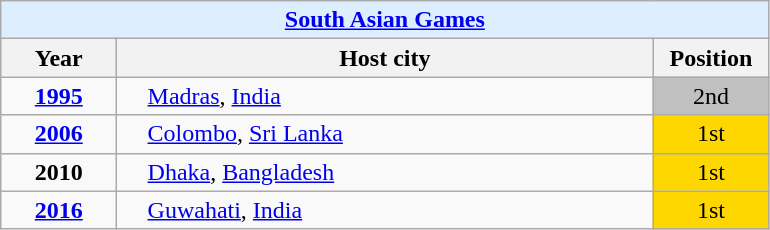<table class="wikitable" style="text-align: center;">
<tr>
<th colspan=3 style="background-color: #ddeeff;"><a href='#'>South Asian Games</a></th>
</tr>
<tr>
<th style="width: 70px;">Year</th>
<th style="width: 350px;">Host city</th>
<th style="width: 70px;">Position</th>
</tr>
<tr>
<td><strong><a href='#'>1995</a></strong></td>
<td style="text-align: left; padding-left: 20px;"> <a href='#'>Madras</a>, <a href='#'>India</a></td>
<td style="background-color: silver;">2nd</td>
</tr>
<tr>
<td><strong><a href='#'>2006</a></strong></td>
<td style="text-align: left; padding-left: 20px;"> <a href='#'>Colombo</a>, <a href='#'>Sri Lanka</a></td>
<td style="background-color: gold;">1st</td>
</tr>
<tr>
<td><strong>2010</strong></td>
<td style="text-align: left; padding-left: 20px;"> <a href='#'>Dhaka</a>, <a href='#'>Bangladesh</a></td>
<td style="background-color: gold;">1st</td>
</tr>
<tr>
<td><strong><a href='#'>2016</a></strong></td>
<td style="text-align: left; padding-left: 20px;"> <a href='#'>Guwahati</a>, <a href='#'>India</a></td>
<td style="background-color: gold;">1st</td>
</tr>
</table>
